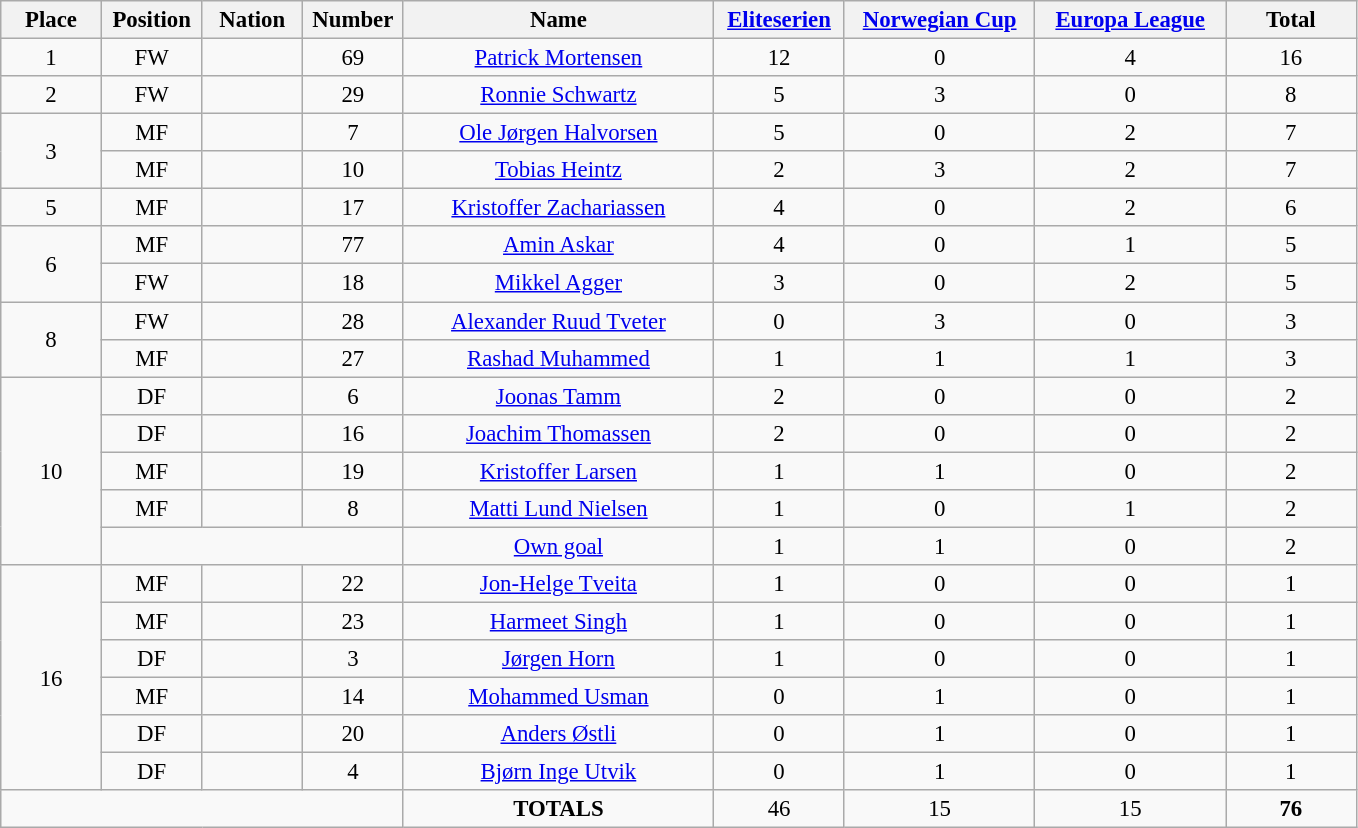<table class="wikitable" style="font-size: 95%; text-align: center;">
<tr>
<th width=60>Place</th>
<th width=60>Position</th>
<th width=60>Nation</th>
<th width=60>Number</th>
<th width=200>Name</th>
<th width=80><a href='#'>Eliteserien</a></th>
<th width=120><a href='#'>Norwegian Cup</a></th>
<th width=120><a href='#'>Europa League</a></th>
<th width=80>Total</th>
</tr>
<tr>
<td>1</td>
<td>FW</td>
<td></td>
<td>69</td>
<td><a href='#'>Patrick Mortensen</a></td>
<td>12</td>
<td>0</td>
<td>4</td>
<td>16</td>
</tr>
<tr>
<td>2</td>
<td>FW</td>
<td></td>
<td>29</td>
<td><a href='#'>Ronnie Schwartz</a></td>
<td>5</td>
<td>3</td>
<td>0</td>
<td>8</td>
</tr>
<tr>
<td rowspan="2">3</td>
<td>MF</td>
<td></td>
<td>7</td>
<td><a href='#'>Ole Jørgen Halvorsen</a></td>
<td>5</td>
<td>0</td>
<td>2</td>
<td>7</td>
</tr>
<tr>
<td>MF</td>
<td></td>
<td>10</td>
<td><a href='#'>Tobias Heintz</a></td>
<td>2</td>
<td>3</td>
<td>2</td>
<td>7</td>
</tr>
<tr>
<td>5</td>
<td>MF</td>
<td></td>
<td>17</td>
<td><a href='#'>Kristoffer Zachariassen</a></td>
<td>4</td>
<td>0</td>
<td>2</td>
<td>6</td>
</tr>
<tr>
<td rowspan="2">6</td>
<td>MF</td>
<td></td>
<td>77</td>
<td><a href='#'>Amin Askar</a></td>
<td>4</td>
<td>0</td>
<td>1</td>
<td>5</td>
</tr>
<tr>
<td>FW</td>
<td></td>
<td>18</td>
<td><a href='#'>Mikkel Agger</a></td>
<td>3</td>
<td>0</td>
<td>2</td>
<td>5</td>
</tr>
<tr>
<td rowspan="2">8</td>
<td>FW</td>
<td></td>
<td>28</td>
<td><a href='#'>Alexander Ruud Tveter</a></td>
<td>0</td>
<td>3</td>
<td>0</td>
<td>3</td>
</tr>
<tr>
<td>MF</td>
<td></td>
<td>27</td>
<td><a href='#'>Rashad Muhammed</a></td>
<td>1</td>
<td>1</td>
<td>1</td>
<td>3</td>
</tr>
<tr>
<td rowspan="5">10</td>
<td>DF</td>
<td></td>
<td>6</td>
<td><a href='#'>Joonas Tamm</a></td>
<td>2</td>
<td>0</td>
<td>0</td>
<td>2</td>
</tr>
<tr>
<td>DF</td>
<td></td>
<td>16</td>
<td><a href='#'>Joachim Thomassen</a></td>
<td>2</td>
<td>0</td>
<td>0</td>
<td>2</td>
</tr>
<tr>
<td>MF</td>
<td></td>
<td>19</td>
<td><a href='#'>Kristoffer Larsen</a></td>
<td>1</td>
<td>1</td>
<td>0</td>
<td>2</td>
</tr>
<tr>
<td>MF</td>
<td></td>
<td>8</td>
<td><a href='#'>Matti Lund Nielsen</a></td>
<td>1</td>
<td>0</td>
<td>1</td>
<td>2</td>
</tr>
<tr>
<td colspan="3"></td>
<td><a href='#'>Own goal</a></td>
<td>1</td>
<td>1</td>
<td>0</td>
<td>2</td>
</tr>
<tr>
<td rowspan="6">16</td>
<td>MF</td>
<td></td>
<td>22</td>
<td><a href='#'>Jon-Helge Tveita</a></td>
<td>1</td>
<td>0</td>
<td>0</td>
<td>1</td>
</tr>
<tr>
<td>MF</td>
<td></td>
<td>23</td>
<td><a href='#'>Harmeet Singh</a></td>
<td>1</td>
<td>0</td>
<td>0</td>
<td>1</td>
</tr>
<tr>
<td>DF</td>
<td></td>
<td>3</td>
<td><a href='#'>Jørgen Horn</a></td>
<td>1</td>
<td>0</td>
<td>0</td>
<td>1</td>
</tr>
<tr>
<td>MF</td>
<td></td>
<td>14</td>
<td><a href='#'>Mohammed Usman</a></td>
<td>0</td>
<td>1</td>
<td>0</td>
<td>1</td>
</tr>
<tr>
<td>DF</td>
<td></td>
<td>20</td>
<td><a href='#'>Anders Østli</a></td>
<td>0</td>
<td>1</td>
<td>0</td>
<td>1</td>
</tr>
<tr>
<td>DF</td>
<td></td>
<td>4</td>
<td><a href='#'>Bjørn Inge Utvik</a></td>
<td>0</td>
<td>1</td>
<td>0</td>
<td>1</td>
</tr>
<tr>
<td colspan="4"></td>
<td><strong>TOTALS</strong></td>
<td>46</td>
<td>15</td>
<td>15</td>
<td><strong>76</strong></td>
</tr>
</table>
